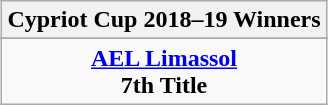<table class="wikitable" style="text-align:center;margin: 0 auto;">
<tr>
<th>Cypriot Cup 2018–19 Winners</th>
</tr>
<tr>
</tr>
<tr>
</tr>
<tr>
<td><strong><a href='#'>AEL Limassol</a></strong><br><strong>7th Title</strong></td>
</tr>
</table>
